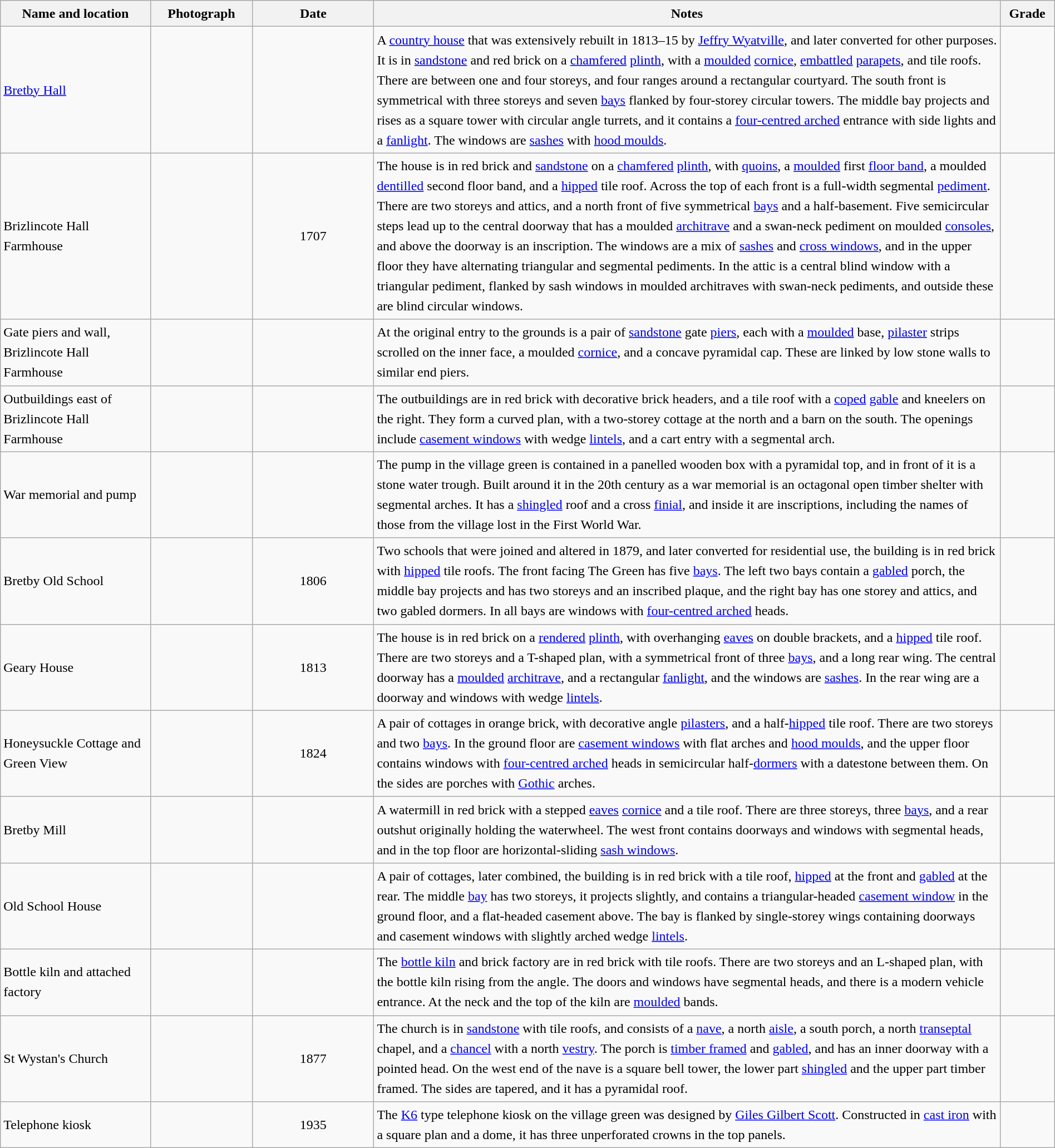<table class="wikitable sortable plainrowheaders" style="width:100%; border:0; text-align:left; line-height:150%;">
<tr>
<th scope="col"  style="width:150px">Name and location</th>
<th scope="col"  style="width:100px" class="unsortable">Photograph</th>
<th scope="col"  style="width:120px">Date</th>
<th scope="col"  style="width:650px" class="unsortable">Notes</th>
<th scope="col"  style="width:50px">Grade</th>
</tr>
<tr>
<td><a href='#'>Bretby Hall</a><br><small></small></td>
<td></td>
<td align="center"></td>
<td>A <a href='#'>country house</a> that was extensively rebuilt in 1813–15 by <a href='#'>Jeffry Wyatville</a>, and later converted for other purposes.  It is in <a href='#'>sandstone</a> and red brick on a <a href='#'>chamfered</a> <a href='#'>plinth</a>, with a <a href='#'>moulded</a> <a href='#'>cornice</a>, <a href='#'>embattled</a> <a href='#'>parapets</a>, and tile roofs.  There are between one and four storeys, and four ranges around a rectangular courtyard.  The south front is symmetrical with three storeys and seven <a href='#'>bays</a> flanked by four-storey circular towers.  The middle bay projects and rises as a square tower with circular angle turrets, and it contains a <a href='#'>four-centred arched</a> entrance with side lights and a <a href='#'>fanlight</a>.  The windows are <a href='#'>sashes</a> with <a href='#'>hood moulds</a>.</td>
<td align="center" ></td>
</tr>
<tr>
<td>Brizlincote Hall Farmhouse<br><small></small></td>
<td></td>
<td align="center">1707</td>
<td>The house is in red brick and <a href='#'>sandstone</a> on a <a href='#'>chamfered</a> <a href='#'>plinth</a>, with <a href='#'>quoins</a>, a <a href='#'>moulded</a> first <a href='#'>floor band</a>, a moulded <a href='#'>dentilled</a> second floor band, and a <a href='#'>hipped</a> tile roof.  Across the top of each front is a full-width segmental <a href='#'>pediment</a>.  There are two storeys and attics, and a north front of five symmetrical <a href='#'>bays</a> and a half-basement.  Five semicircular steps lead up to the central doorway that has a moulded <a href='#'>architrave</a> and a swan-neck pediment on moulded <a href='#'>consoles</a>, and above the doorway is an inscription.  The windows are a mix of <a href='#'>sashes</a> and <a href='#'>cross windows</a>, and in the upper floor they have alternating triangular and segmental pediments.  In the attic is a central blind window with a triangular pediment, flanked by sash windows in moulded architraves with swan-neck pediments, and outside these are blind circular windows.</td>
<td align="center" ></td>
</tr>
<tr>
<td>Gate piers and wall,<br>Brizlincote Hall Farmhouse<br><small></small></td>
<td></td>
<td align="center"></td>
<td>At the original entry to the grounds is a pair of <a href='#'>sandstone</a> gate <a href='#'>piers</a>, each with a <a href='#'>moulded</a> base, <a href='#'>pilaster</a> strips scrolled on the inner face, a moulded <a href='#'>cornice</a>, and a concave pyramidal cap.  These are linked by low stone walls to similar end piers.</td>
<td align="center" ></td>
</tr>
<tr>
<td>Outbuildings east of Brizlincote Hall Farmhouse<br><small></small></td>
<td></td>
<td align="center"></td>
<td>The outbuildings are in red brick with decorative brick headers, and a tile roof with a <a href='#'>coped</a> <a href='#'>gable</a> and kneelers on the right.  They form a curved plan, with a two-storey cottage at the north and a barn on the south.  The openings include <a href='#'>casement windows</a> with wedge <a href='#'>lintels</a>, and a cart entry with a segmental arch.</td>
<td align="center" ></td>
</tr>
<tr>
<td>War memorial and pump<br><small></small></td>
<td></td>
<td align="center"></td>
<td>The pump in the village green is contained in a panelled wooden box with a pyramidal top, and in front of it is a stone water trough.  Built around it in the 20th century as a war memorial is an octagonal open timber shelter with segmental arches.  It has a <a href='#'>shingled</a> roof and a cross <a href='#'>finial</a>, and inside it are inscriptions, including the names of those from the village lost in the First World War.</td>
<td align="center" ></td>
</tr>
<tr>
<td>Bretby Old School<br><small></small></td>
<td></td>
<td align="center">1806</td>
<td>Two schools that were joined and altered in 1879, and later converted for residential use, the building is in red brick with <a href='#'>hipped</a> tile roofs.  The front facing The Green has five <a href='#'>bays</a>.  The left two bays contain a <a href='#'>gabled</a> porch, the middle bay projects and has two storeys and an inscribed plaque, and the right bay has one storey and attics, and two gabled dormers.  In all bays are windows with <a href='#'>four-centred arched</a> heads.</td>
<td align="center" ></td>
</tr>
<tr>
<td>Geary House<br><small></small></td>
<td></td>
<td align="center">1813</td>
<td>The house is in red brick on a <a href='#'>rendered</a> <a href='#'>plinth</a>, with overhanging <a href='#'>eaves</a> on double brackets, and a <a href='#'>hipped</a> tile roof.  There are two storeys and a T-shaped plan, with a symmetrical front of three <a href='#'>bays</a>, and a long rear wing.  The central doorway has a <a href='#'>moulded</a> <a href='#'>architrave</a>, and a rectangular <a href='#'>fanlight</a>, and the windows are <a href='#'>sashes</a>.  In the rear wing are a doorway and windows with wedge <a href='#'>lintels</a>.</td>
<td align="center" ></td>
</tr>
<tr>
<td>Honeysuckle Cottage and Green View<br><small></small></td>
<td></td>
<td align="center">1824</td>
<td>A pair of cottages in orange brick, with decorative angle <a href='#'>pilasters</a>, and a half-<a href='#'>hipped</a> tile roof.  There are two storeys and two <a href='#'>bays</a>.  In the ground floor are <a href='#'>casement windows</a> with flat arches and <a href='#'>hood moulds</a>, and the upper floor contains windows with <a href='#'>four-centred arched</a> heads in semicircular half-<a href='#'>dormers</a> with a datestone between them.  On the sides are porches with <a href='#'>Gothic</a> arches.</td>
<td align="center" ></td>
</tr>
<tr>
<td>Bretby Mill<br><small></small></td>
<td></td>
<td align="center"></td>
<td>A watermill in red brick with a stepped <a href='#'>eaves</a> <a href='#'>cornice</a> and a tile roof.  There are three storeys, three <a href='#'>bays</a>, and a rear outshut originally holding the waterwheel.  The west front contains doorways and windows with segmental heads, and in the top floor are horizontal-sliding <a href='#'>sash windows</a>.</td>
<td align="center" ></td>
</tr>
<tr>
<td>Old School House<br><small></small></td>
<td></td>
<td align="center"></td>
<td>A pair of cottages, later combined, the building is in red brick with a tile roof, <a href='#'>hipped</a> at the front and <a href='#'>gabled</a> at the rear.  The middle <a href='#'>bay</a> has two storeys, it projects slightly, and contains a triangular-headed <a href='#'>casement window</a> in the ground floor, and a flat-headed casement above.  The bay is flanked by single-storey wings containing doorways and casement windows with slightly arched wedge <a href='#'>lintels</a>.</td>
<td align="center" ></td>
</tr>
<tr>
<td>Bottle kiln and attached factory<br><small></small></td>
<td></td>
<td align="center"></td>
<td>The <a href='#'>bottle kiln</a> and brick factory are in red brick with tile roofs.  There are two storeys and an L-shaped plan, with the bottle kiln rising from the angle.  The doors and windows have segmental heads, and there is a modern vehicle entrance.  At the neck and the top of the kiln are <a href='#'>moulded</a> bands.</td>
<td align="center" ></td>
</tr>
<tr>
<td>St Wystan's Church<br><small></small></td>
<td></td>
<td align="center">1877</td>
<td>The church is in <a href='#'>sandstone</a> with tile roofs, and consists of a <a href='#'>nave</a>, a north <a href='#'>aisle</a>, a south porch, a north <a href='#'>transeptal</a> chapel, and a <a href='#'>chancel</a> with a north <a href='#'>vestry</a>.  The porch is <a href='#'>timber framed</a> and <a href='#'>gabled</a>, and has an inner doorway with a pointed head.  On the west end of the nave is a square bell tower, the lower part <a href='#'>shingled</a> and the upper part timber framed.  The sides are tapered, and it has a pyramidal roof.</td>
<td align="center" ></td>
</tr>
<tr>
<td>Telephone kiosk<br><small></small></td>
<td></td>
<td align="center">1935</td>
<td>The <a href='#'>K6</a> type telephone kiosk on the village green was designed by <a href='#'>Giles Gilbert Scott</a>.  Constructed in <a href='#'>cast iron</a> with a square plan and a dome, it has three unperforated crowns in the top panels.</td>
<td align="center" ></td>
</tr>
<tr>
</tr>
</table>
